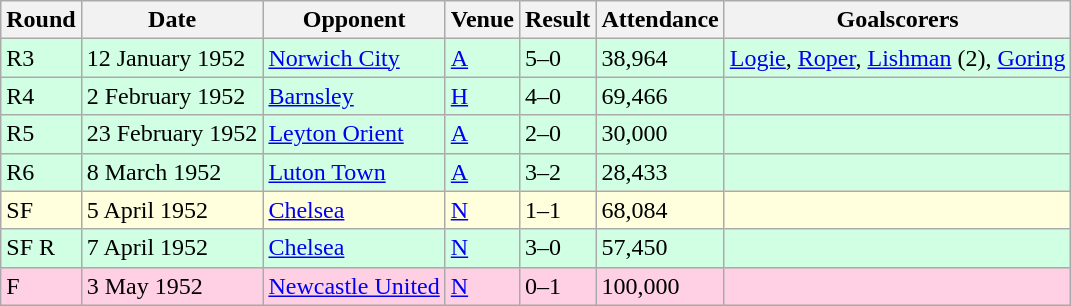<table class="wikitable">
<tr>
<th>Round</th>
<th>Date</th>
<th>Opponent</th>
<th>Venue</th>
<th>Result</th>
<th>Attendance</th>
<th>Goalscorers</th>
</tr>
<tr style="background:#d0ffe3;">
<td>R3</td>
<td>12 January 1952</td>
<td><a href='#'>Norwich City</a></td>
<td><a href='#'>A</a></td>
<td>5–0</td>
<td>38,964</td>
<td><a href='#'>Logie</a>, <a href='#'>Roper</a>, <a href='#'>Lishman</a> (2), <a href='#'>Goring</a></td>
</tr>
<tr style="background:#d0ffe3;">
<td>R4</td>
<td>2 February 1952</td>
<td><a href='#'>Barnsley</a></td>
<td><a href='#'>H</a></td>
<td>4–0</td>
<td>69,466</td>
<td></td>
</tr>
<tr style="background:#d0ffe3;">
<td>R5</td>
<td>23 February 1952</td>
<td><a href='#'>Leyton Orient</a></td>
<td><a href='#'>A</a></td>
<td>2–0</td>
<td>30,000</td>
<td></td>
</tr>
<tr style="background:#d0ffe3;">
<td>R6</td>
<td>8 March 1952</td>
<td><a href='#'>Luton Town</a></td>
<td><a href='#'>A</a></td>
<td>3–2</td>
<td>28,433</td>
<td></td>
</tr>
<tr style="background:#ffffdd;">
<td>SF</td>
<td>5 April 1952</td>
<td><a href='#'>Chelsea</a></td>
<td><a href='#'>N</a></td>
<td>1–1</td>
<td>68,084</td>
<td></td>
</tr>
<tr style="background:#d0ffe3;">
<td>SF R</td>
<td>7 April 1952</td>
<td><a href='#'>Chelsea</a></td>
<td><a href='#'>N</a></td>
<td>3–0</td>
<td>57,450</td>
<td></td>
</tr>
<tr style="background:#ffd0e3;">
<td>F</td>
<td>3 May 1952</td>
<td><a href='#'>Newcastle United</a></td>
<td><a href='#'>N</a></td>
<td>0–1</td>
<td>100,000</td>
<td></td>
</tr>
</table>
